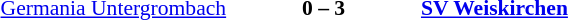<table width=100% cellspacing=1>
<tr>
<th width=25%></th>
<th width=10%></th>
<th width=25%></th>
<th></th>
</tr>
<tr style=font-size:90%>
<td align=right><a href='#'>Germania Untergrombach</a></td>
<td align=center><strong>0 – 3</strong></td>
<td><strong><a href='#'>SV Weiskirchen</a></strong></td>
</tr>
</table>
